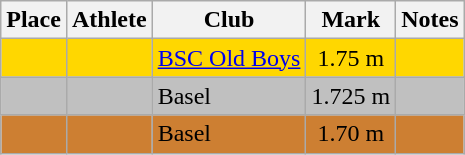<table class="wikitable sortable">
<tr>
<th>Place</th>
<th>Athlete</th>
<th>Club</th>
<th>Mark</th>
<th>Notes</th>
</tr>
<tr style="background:gold;">
<td align=center></td>
<td></td>
<td><a href='#'>BSC Old Boys</a></td>
<td align=center>1.75 m</td>
<td></td>
</tr>
<tr style="background:silver;">
<td align=center></td>
<td></td>
<td>Basel</td>
<td align=center>1.725 m</td>
<td></td>
</tr>
<tr style="background:#CD7F32;">
<td align=center></td>
<td></td>
<td>Basel</td>
<td align=center>1.70 m</td>
<td></td>
</tr>
</table>
